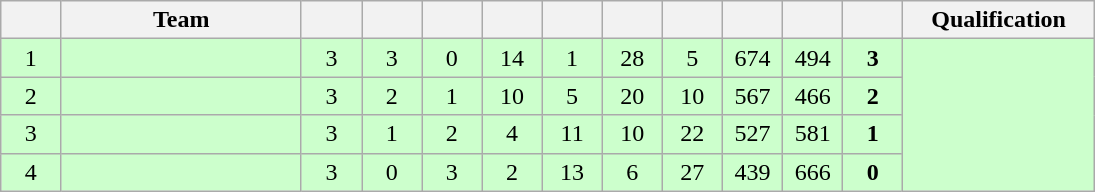<table class=wikitable style="text-align:center" width=730>
<tr>
<th width=5.5%></th>
<th width=22%>Team</th>
<th width=5.5%></th>
<th width=5.5%></th>
<th width=5.5%></th>
<th width=5.5%></th>
<th width=5.5%></th>
<th width=5.5%></th>
<th width=5.5%></th>
<th width=5.5%></th>
<th width=5.5%></th>
<th width=5.5%></th>
<th width=18%>Qualification</th>
</tr>
<tr bgcolor=ccffcc>
<td>1</td>
<td style="text-align:left"></td>
<td>3</td>
<td>3</td>
<td>0</td>
<td>14</td>
<td>1</td>
<td>28</td>
<td>5</td>
<td>674</td>
<td>494</td>
<td><strong>3</strong></td>
<td rowspan=4></td>
</tr>
<tr bgcolor=ccffcc>
<td>2</td>
<td style="text-align:left"></td>
<td>3</td>
<td>2</td>
<td>1</td>
<td>10</td>
<td>5</td>
<td>20</td>
<td>10</td>
<td>567</td>
<td>466</td>
<td><strong>2</strong></td>
</tr>
<tr bgcolor=ccffcc>
<td>3</td>
<td style="text-align:left"></td>
<td>3</td>
<td>1</td>
<td>2</td>
<td>4</td>
<td>11</td>
<td>10</td>
<td>22</td>
<td>527</td>
<td>581</td>
<td><strong>1</strong></td>
</tr>
<tr bgcolor=ccffcc>
<td>4</td>
<td style="text-align:left"></td>
<td>3</td>
<td>0</td>
<td>3</td>
<td>2</td>
<td>13</td>
<td>6</td>
<td>27</td>
<td>439</td>
<td>666</td>
<td><strong>0</strong></td>
</tr>
</table>
